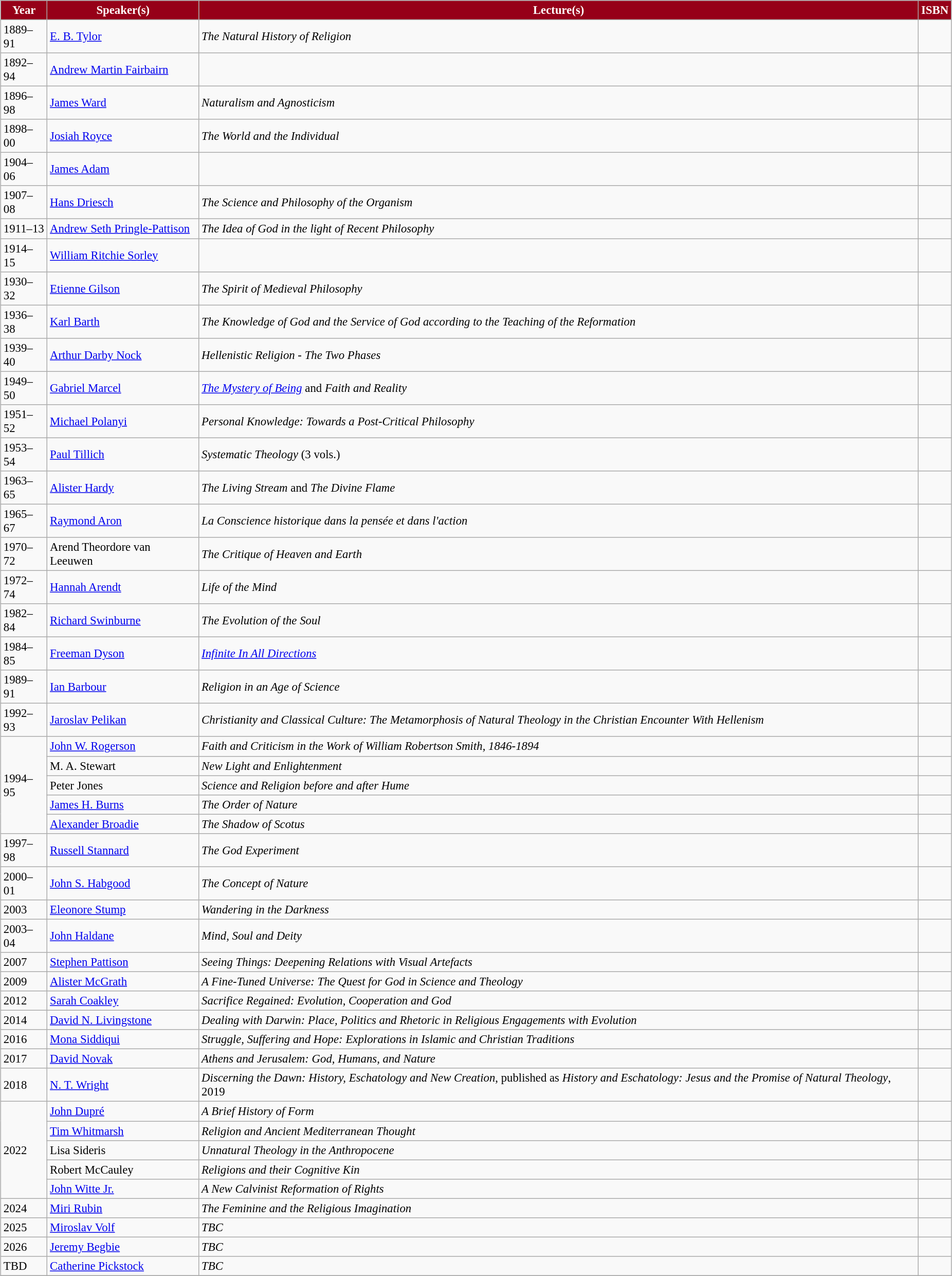<table class="wikitable collapsible" style="font-size:95%; text-align:left; margin-left:1em;"|->
<tr>
<th style="background:#960018;color:#FFFFFF;">Year</th>
<th style="background:#960018;color:#FFFFFF;">Speaker(s)</th>
<th style="background:#960018;color:#FFFFFF;">Lecture(s)</th>
<th style="background:#960018;color:#FFFFFF;">ISBN</th>
</tr>
<tr>
<td>1889–91</td>
<td><a href='#'>E. B. Tylor</a></td>
<td><em>The Natural History of Religion</em></td>
<td></td>
</tr>
<tr>
<td>1892–94</td>
<td><a href='#'>Andrew Martin Fairbairn</a></td>
<td><em></em></td>
<td></td>
</tr>
<tr>
<td>1896–98</td>
<td><a href='#'>James Ward</a></td>
<td><em>Naturalism and Agnosticism</em></td>
<td></td>
</tr>
<tr>
<td>1898–00</td>
<td><a href='#'>Josiah Royce</a></td>
<td><em>The World and the Individual</em></td>
<td></td>
</tr>
<tr>
<td>1904–06</td>
<td><a href='#'>James Adam</a></td>
<td></td>
<td></td>
</tr>
<tr>
<td>1907–08</td>
<td><a href='#'>Hans Driesch</a></td>
<td><em>The Science and Philosophy of the Organism</em></td>
<td></td>
</tr>
<tr>
<td>1911–13</td>
<td><a href='#'>Andrew Seth Pringle-Pattison</a></td>
<td><em>The Idea of God in the light of Recent Philosophy</em></td>
<td></td>
</tr>
<tr>
<td>1914–15</td>
<td><a href='#'>William Ritchie Sorley</a></td>
<td></td>
<td></td>
</tr>
<tr>
<td>1930–32</td>
<td><a href='#'>Etienne Gilson</a></td>
<td><em>The Spirit of Medieval Philosophy</em></td>
<td></td>
</tr>
<tr>
<td>1936–38</td>
<td><a href='#'>Karl Barth</a></td>
<td><em>The Knowledge of God and the Service of God according to the Teaching of the Reformation</em></td>
<td></td>
</tr>
<tr>
<td>1939–40</td>
<td><a href='#'>Arthur Darby Nock</a></td>
<td><em>Hellenistic Religion - The Two Phases</em></td>
<td></td>
</tr>
<tr>
<td>1949–50</td>
<td><a href='#'>Gabriel Marcel</a></td>
<td><em><a href='#'>The Mystery of Being</a></em> and <em> Faith and Reality</em></td>
<td><br></td>
</tr>
<tr>
<td>1951–52</td>
<td><a href='#'>Michael Polanyi</a></td>
<td><em>Personal Knowledge: Towards a Post-Critical Philosophy</em></td>
<td></td>
</tr>
<tr>
<td>1953–54</td>
<td><a href='#'>Paul Tillich</a></td>
<td><em>Systematic Theology</em> (3 vols.)</td>
<td><br><br></td>
</tr>
<tr>
<td>1963–65</td>
<td><a href='#'>Alister Hardy</a></td>
<td><em>The Living Stream</em> and <em>The Divine Flame</em></td>
<td></td>
</tr>
<tr>
<td>1965–67</td>
<td><a href='#'>Raymond Aron</a></td>
<td><em>La Conscience historique dans la pensée et dans l'action</em></td>
<td></td>
</tr>
<tr>
<td>1970–72</td>
<td>Arend Theordore van Leeuwen</td>
<td><em>The Critique of Heaven and Earth</em></td>
<td></td>
</tr>
<tr>
<td>1972–74</td>
<td><a href='#'>Hannah Arendt</a></td>
<td><em>Life of the Mind</em></td>
<td></td>
</tr>
<tr>
<td>1982–84</td>
<td><a href='#'>Richard Swinburne</a></td>
<td><em>The Evolution of the Soul</em></td>
<td></td>
</tr>
<tr>
<td>1984–85</td>
<td><a href='#'>Freeman Dyson</a></td>
<td><em><a href='#'>Infinite In All Directions</a></em></td>
<td></td>
</tr>
<tr>
<td>1989–91</td>
<td><a href='#'>Ian Barbour</a></td>
<td><em>Religion in an Age of Science</em></td>
<td></td>
</tr>
<tr>
<td>1992–93</td>
<td><a href='#'>Jaroslav Pelikan</a></td>
<td><em>Christianity and Classical Culture: The Metamorphosis of Natural Theology in the Christian Encounter With Hellenism</em></td>
<td></td>
</tr>
<tr>
<td rowspan="5">1994–95</td>
<td><a href='#'>John W. Rogerson</a></td>
<td><em>Faith and Criticism in the Work of William Robertson Smith, 1846-1894</em></td>
<td></td>
</tr>
<tr>
<td>M. A. Stewart</td>
<td><em>New Light and Enlightenment</em></td>
<td></td>
</tr>
<tr>
<td>Peter Jones</td>
<td><em>Science and Religion before and after Hume</em></td>
<td></td>
</tr>
<tr>
<td><a href='#'>James H. Burns</a></td>
<td><em>The Order of Nature</em></td>
<td></td>
</tr>
<tr>
<td><a href='#'>Alexander Broadie</a></td>
<td><em>The Shadow of Scotus</em></td>
<td></td>
</tr>
<tr>
<td>1997–98</td>
<td><a href='#'>Russell Stannard</a></td>
<td><em>The God Experiment</em></td>
<td></td>
</tr>
<tr>
<td>2000–01</td>
<td><a href='#'>John S. Habgood</a></td>
<td><em>The Concept of Nature</em></td>
<td></td>
</tr>
<tr>
<td>2003</td>
<td><a href='#'>Eleonore Stump</a></td>
<td><em>Wandering in the Darkness</em></td>
<td></td>
</tr>
<tr>
<td>2003–04</td>
<td><a href='#'>John Haldane</a></td>
<td><em>Mind, Soul and Deity</em></td>
<td></td>
</tr>
<tr>
<td>2007</td>
<td><a href='#'>Stephen Pattison</a></td>
<td><em>Seeing Things: Deepening Relations with Visual Artefacts</em></td>
<td></td>
</tr>
<tr>
<td>2009</td>
<td><a href='#'>Alister McGrath</a></td>
<td><em>A Fine-Tuned Universe: The Quest for God in Science and Theology</em></td>
<td></td>
</tr>
<tr>
<td>2012</td>
<td><a href='#'>Sarah Coakley</a></td>
<td><em>Sacrifice Regained: Evolution, Cooperation and God</em></td>
<td></td>
</tr>
<tr>
<td>2014</td>
<td><a href='#'>David N. Livingstone</a></td>
<td><em>Dealing with Darwin:  Place, Politics and Rhetoric in Religious Engagements with Evolution</em></td>
<td></td>
</tr>
<tr>
<td>2016</td>
<td><a href='#'>Mona Siddiqui</a></td>
<td><em>Struggle, Suffering and Hope: Explorations in Islamic and Christian Traditions</em></td>
<td></td>
</tr>
<tr>
<td>2017</td>
<td><a href='#'>David Novak</a></td>
<td><em>Athens and Jerusalem: God, Humans, and Nature</em></td>
<td></td>
</tr>
<tr>
<td>2018</td>
<td><a href='#'>N.&nbsp;T. Wright</a></td>
<td><em>Discerning the Dawn: History, Eschatology and New Creation</em>, published as <em>History and Eschatology: Jesus and the Promise of Natural Theology</em>, 2019</td>
<td></td>
</tr>
<tr>
<td rowspan="5">2022</td>
<td><a href='#'>John Dupré</a></td>
<td><em>A Brief History of Form</em></td>
<td></td>
</tr>
<tr>
<td><a href='#'>Tim Whitmarsh</a></td>
<td><em>Religion and Ancient Mediterranean Thought</em></td>
<td></td>
</tr>
<tr>
<td>Lisa Sideris</td>
<td><em>Unnatural Theology in the Anthropocene</em></td>
<td></td>
</tr>
<tr>
<td>Robert McCauley</td>
<td><em>Religions and their Cognitive Kin</em></td>
<td></td>
</tr>
<tr>
<td><a href='#'>John Witte Jr.</a></td>
<td><em>A New Calvinist Reformation of Rights</em></td>
<td></td>
</tr>
<tr>
<td>2024</td>
<td><a href='#'>Miri Rubin</a></td>
<td><em>The Feminine and the Religious Imagination</em></td>
<td></td>
</tr>
<tr>
<td>2025</td>
<td><a href='#'>Miroslav Volf</a></td>
<td><em>TBC</em></td>
<td></td>
</tr>
<tr>
<td>2026</td>
<td><a href='#'>Jeremy Begbie</a></td>
<td><em>TBC</em></td>
<td></td>
</tr>
<tr>
<td>TBD</td>
<td><a href='#'>Catherine Pickstock</a></td>
<td><em>TBC</em></td>
<td></td>
</tr>
<tr>
</tr>
</table>
